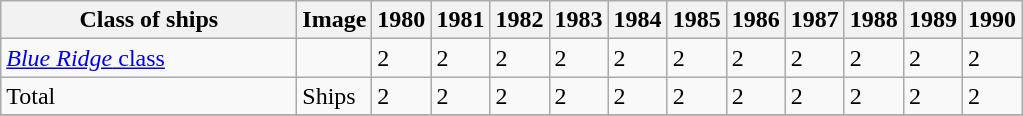<table class="wikitable sortable collapsible collapsed">
<tr>
<th style="width:29%;">Class of ships</th>
<th>Image</th>
<th>1980</th>
<th>1981</th>
<th>1982</th>
<th>1983</th>
<th>1984</th>
<th>1985</th>
<th>1986</th>
<th>1987</th>
<th>1988</th>
<th>1989</th>
<th>1990</th>
</tr>
<tr valign="top">
<td><a href='#'><em>Blue Ridge</em> class</a></td>
<td></td>
<td>2</td>
<td>2</td>
<td>2</td>
<td>2</td>
<td>2</td>
<td>2</td>
<td>2</td>
<td>2</td>
<td>2</td>
<td>2</td>
<td>2</td>
</tr>
<tr valign="top">
<td>Total</td>
<td>Ships</td>
<td>2</td>
<td>2</td>
<td>2</td>
<td>2</td>
<td>2</td>
<td>2</td>
<td>2</td>
<td>2</td>
<td>2</td>
<td>2</td>
<td>2</td>
</tr>
<tr>
</tr>
</table>
